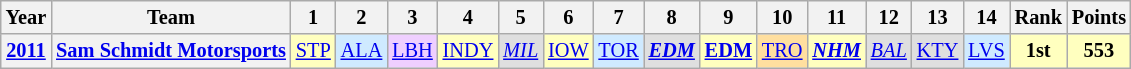<table class="wikitable" style="text-align:center; font-size:85%">
<tr>
<th>Year</th>
<th>Team</th>
<th>1</th>
<th>2</th>
<th>3</th>
<th>4</th>
<th>5</th>
<th>6</th>
<th>7</th>
<th>8</th>
<th>9</th>
<th>10</th>
<th>11</th>
<th>12</th>
<th>13</th>
<th>14</th>
<th>Rank</th>
<th>Points</th>
</tr>
<tr>
<th><a href='#'>2011</a></th>
<th nowrap><a href='#'>Sam Schmidt Motorsports</a></th>
<td style="background:#FFFFBF;"><a href='#'>STP</a><br></td>
<td style="background:#CFEAFF;"><a href='#'>ALA</a><br></td>
<td style="background:#EFCFFF;"><a href='#'>LBH</a><br></td>
<td style="background:#FFFFBF;"><a href='#'>INDY</a><br></td>
<td style="background:#DFDFDF;"><em><a href='#'>MIL</a></em><br></td>
<td style="background:#FFFFBF;"><a href='#'>IOW</a><br></td>
<td style="background:#CFEAFF;"><a href='#'>TOR</a><br></td>
<td style="background:#DFDFDF;"><strong><em><a href='#'>EDM</a></em></strong><br></td>
<td style="background:#FFFFBF;"><strong><a href='#'>EDM</a></strong><br></td>
<td style="background:#FFDF9F;"><a href='#'>TRO</a><br></td>
<td style="background:#FFFFBF;"><strong><em><a href='#'>NHM</a></em></strong><br></td>
<td style="background:#DFDFDF;"><em><a href='#'>BAL</a></em><br></td>
<td style="background:#DFDFDF;"><a href='#'>KTY</a><br></td>
<td style="background:#CFEAFF;"><a href='#'>LVS</a><br></td>
<th style="background:#FFFFBF;">1st</th>
<th style="background:#FFFFBF;">553</th>
</tr>
</table>
